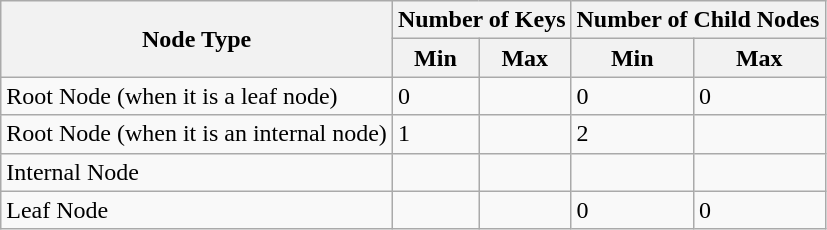<table class="wikitable">
<tr>
<th rowspan="2">Node Type</th>
<th colspan="2">Number of Keys</th>
<th colspan="2">Number of Child Nodes</th>
</tr>
<tr>
<th>Min</th>
<th>Max</th>
<th>Min</th>
<th>Max</th>
</tr>
<tr>
<td>Root Node (when it is a leaf node)</td>
<td>0</td>
<td></td>
<td>0</td>
<td>0</td>
</tr>
<tr>
<td>Root Node (when it is an internal node)</td>
<td>1</td>
<td></td>
<td>2</td>
<td></td>
</tr>
<tr>
<td>Internal Node</td>
<td></td>
<td></td>
<td></td>
<td></td>
</tr>
<tr>
<td>Leaf Node</td>
<td></td>
<td></td>
<td>0</td>
<td>0</td>
</tr>
</table>
